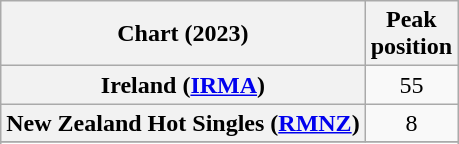<table class="wikitable sortable plainrowheaders" style="text-align:center">
<tr>
<th scope="col">Chart (2023)</th>
<th scope="col">Peak<br>position</th>
</tr>
<tr>
<th scope="row">Ireland (<a href='#'>IRMA</a>)</th>
<td>55</td>
</tr>
<tr>
<th scope="row">New Zealand Hot Singles (<a href='#'>RMNZ</a>)</th>
<td>8</td>
</tr>
<tr>
</tr>
<tr>
</tr>
</table>
